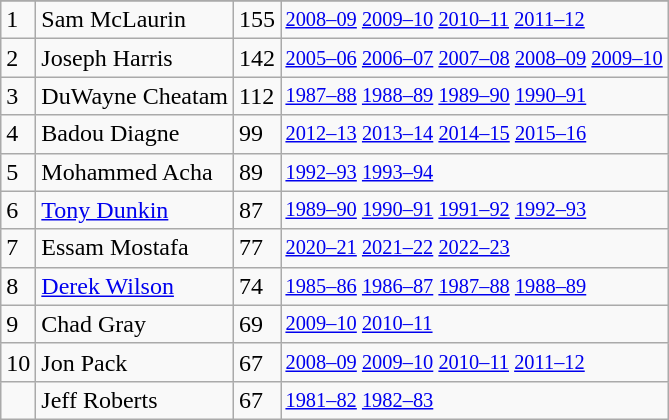<table class="wikitable">
<tr>
</tr>
<tr>
<td>1</td>
<td>Sam McLaurin</td>
<td>155</td>
<td style="font-size:85%;"><a href='#'>2008–09</a> <a href='#'>2009–10</a> <a href='#'>2010–11</a> <a href='#'>2011–12</a></td>
</tr>
<tr>
<td>2</td>
<td>Joseph Harris</td>
<td>142</td>
<td style="font-size:85%;"><a href='#'>2005–06</a> <a href='#'>2006–07</a> <a href='#'>2007–08</a> <a href='#'>2008–09</a> <a href='#'>2009–10</a></td>
</tr>
<tr>
<td>3</td>
<td>DuWayne Cheatam</td>
<td>112</td>
<td style="font-size:85%;"><a href='#'>1987–88</a> <a href='#'>1988–89</a> <a href='#'>1989–90</a> <a href='#'>1990–91</a></td>
</tr>
<tr>
<td>4</td>
<td>Badou Diagne</td>
<td>99</td>
<td style="font-size:85%;"><a href='#'>2012–13</a> <a href='#'>2013–14</a> <a href='#'>2014–15</a> <a href='#'>2015–16</a></td>
</tr>
<tr>
<td>5</td>
<td>Mohammed Acha</td>
<td>89</td>
<td style="font-size:85%;"><a href='#'>1992–93</a> <a href='#'>1993–94</a></td>
</tr>
<tr>
<td>6</td>
<td><a href='#'>Tony Dunkin</a></td>
<td>87</td>
<td style="font-size:85%;"><a href='#'>1989–90</a> <a href='#'>1990–91</a> <a href='#'>1991–92</a> <a href='#'>1992–93</a></td>
</tr>
<tr>
<td>7</td>
<td>Essam Mostafa</td>
<td>77</td>
<td style="font-size:85%;"><a href='#'>2020–21</a> <a href='#'>2021–22</a> <a href='#'>2022–23</a></td>
</tr>
<tr>
<td>8</td>
<td><a href='#'>Derek Wilson</a></td>
<td>74</td>
<td style="font-size:85%;"><a href='#'>1985–86</a> <a href='#'>1986–87</a> <a href='#'>1987–88</a> <a href='#'>1988–89</a></td>
</tr>
<tr>
<td>9</td>
<td>Chad Gray</td>
<td>69</td>
<td style="font-size:85%;"><a href='#'>2009–10</a> <a href='#'>2010–11</a></td>
</tr>
<tr>
<td>10</td>
<td>Jon Pack</td>
<td>67</td>
<td style="font-size:85%;"><a href='#'>2008–09</a> <a href='#'>2009–10</a> <a href='#'>2010–11</a> <a href='#'>2011–12</a></td>
</tr>
<tr>
<td></td>
<td>Jeff Roberts</td>
<td>67</td>
<td style="font-size:85%;"><a href='#'>1981–82</a> <a href='#'>1982–83</a></td>
</tr>
</table>
